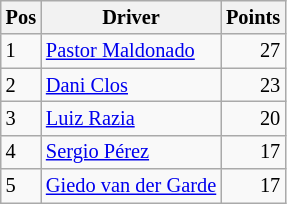<table class="wikitable" style="font-size: 85%;">
<tr>
<th>Pos</th>
<th>Driver</th>
<th>Points</th>
</tr>
<tr>
<td>1</td>
<td> <a href='#'>Pastor Maldonado</a></td>
<td align=right>27</td>
</tr>
<tr>
<td>2</td>
<td> <a href='#'>Dani Clos</a></td>
<td align=right>23</td>
</tr>
<tr>
<td>3</td>
<td> <a href='#'>Luiz Razia</a></td>
<td align=right>20</td>
</tr>
<tr>
<td>4</td>
<td> <a href='#'>Sergio Pérez</a></td>
<td align=right>17</td>
</tr>
<tr>
<td>5</td>
<td> <a href='#'>Giedo van der Garde</a></td>
<td align=right>17</td>
</tr>
</table>
